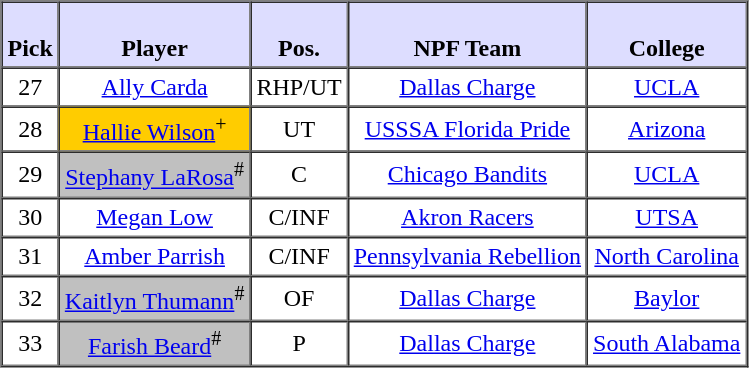<table border="1" cellpadding="3" cellspacing="0" style="text-align:center;">
<tr>
<th style="background:#ddf;"><br>Pick</th>
<th style="background:#ddf;"><br>Player</th>
<th style="background:#ddf;"><br>Pos.</th>
<th style="background:#ddf;"><br>NPF Team</th>
<th style="background:#ddf;"><br>College</th>
</tr>
<tr>
<td>27</td>
<td><a href='#'>Ally Carda</a></td>
<td>RHP/UT</td>
<td><a href='#'>Dallas Charge</a></td>
<td><a href='#'>UCLA</a></td>
</tr>
<tr>
<td>28</td>
<td style="background:#FFCC00;"><a href='#'>Hallie Wilson</a><sup>+</sup></td>
<td>UT</td>
<td><a href='#'>USSSA Florida Pride</a></td>
<td><a href='#'>Arizona</a></td>
</tr>
<tr>
<td>29</td>
<td style="background:#C0C0C0;"><a href='#'>Stephany LaRosa</a><sup>#</sup></td>
<td>C</td>
<td><a href='#'>Chicago Bandits</a></td>
<td><a href='#'>UCLA</a></td>
</tr>
<tr>
<td>30</td>
<td><a href='#'>Megan Low</a></td>
<td>C/INF</td>
<td><a href='#'>Akron Racers</a></td>
<td><a href='#'>UTSA</a></td>
</tr>
<tr>
<td>31</td>
<td><a href='#'>Amber Parrish</a></td>
<td>C/INF</td>
<td><a href='#'>Pennsylvania Rebellion</a></td>
<td><a href='#'>North Carolina</a></td>
</tr>
<tr>
<td>32</td>
<td style="background:#C0C0C0;"><a href='#'>Kaitlyn Thumann</a><sup>#</sup></td>
<td>OF</td>
<td><a href='#'>Dallas Charge</a></td>
<td><a href='#'>Baylor</a></td>
</tr>
<tr>
<td>33</td>
<td style="background:#C0C0C0;"><a href='#'>Farish Beard</a><sup>#</sup></td>
<td>P</td>
<td><a href='#'>Dallas Charge</a></td>
<td><a href='#'>South Alabama</a></td>
</tr>
</table>
